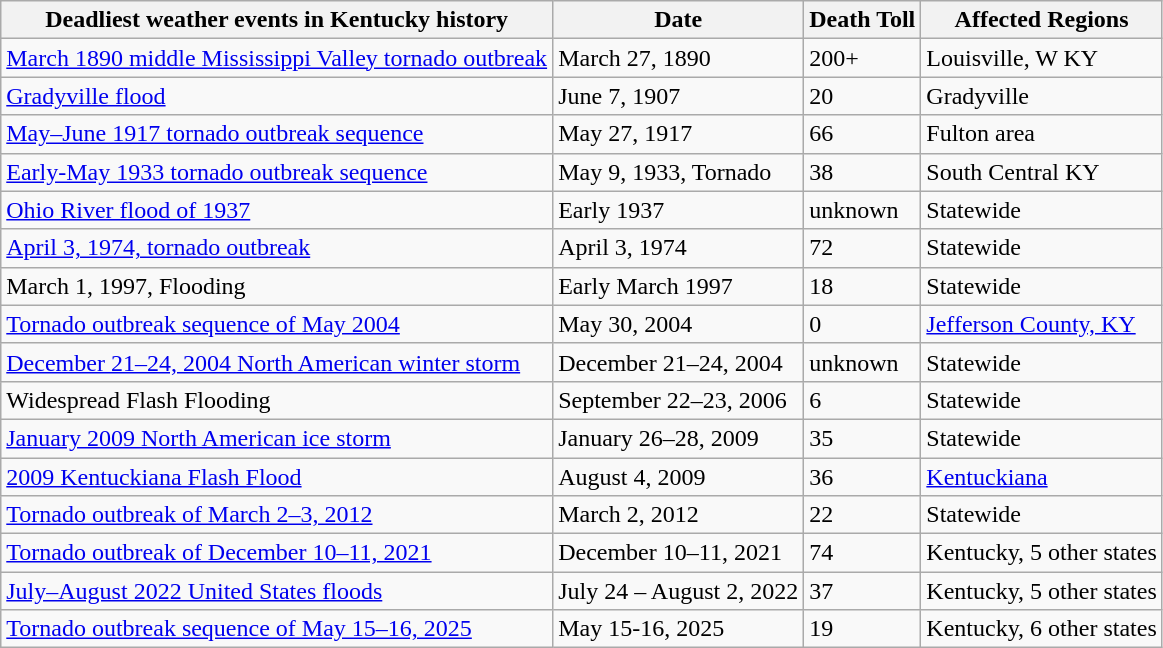<table class="wikitable">
<tr>
<th>Deadliest weather events in Kentucky history</th>
<th>Date</th>
<th>Death Toll</th>
<th>Affected Regions</th>
</tr>
<tr>
<td><a href='#'>March 1890 middle Mississippi Valley tornado outbreak</a></td>
<td>March 27, 1890</td>
<td>200+</td>
<td>Louisville, W KY</td>
</tr>
<tr>
<td><a href='#'>Gradyville flood</a></td>
<td>June 7, 1907</td>
<td>20</td>
<td>Gradyville</td>
</tr>
<tr>
<td><a href='#'>May–June 1917 tornado outbreak sequence</a></td>
<td>May 27, 1917</td>
<td>66</td>
<td>Fulton area</td>
</tr>
<tr>
<td><a href='#'>Early-May 1933 tornado outbreak sequence</a></td>
<td>May 9, 1933, Tornado</td>
<td>38</td>
<td>South Central KY</td>
</tr>
<tr>
<td><a href='#'>Ohio River flood of 1937</a></td>
<td>Early 1937</td>
<td>unknown</td>
<td>Statewide</td>
</tr>
<tr>
<td><a href='#'>April 3, 1974, tornado outbreak</a></td>
<td>April 3, 1974</td>
<td>72</td>
<td>Statewide</td>
</tr>
<tr>
<td>March 1, 1997, Flooding</td>
<td>Early March 1997</td>
<td>18</td>
<td>Statewide</td>
</tr>
<tr>
<td><a href='#'>Tornado outbreak sequence of May 2004</a></td>
<td>May 30, 2004</td>
<td>0</td>
<td><a href='#'>Jefferson County, KY</a></td>
</tr>
<tr>
<td><a href='#'>December 21–24, 2004 North American winter storm</a></td>
<td>December 21–24, 2004</td>
<td>unknown</td>
<td>Statewide</td>
</tr>
<tr>
<td>Widespread Flash Flooding</td>
<td>September 22–23, 2006</td>
<td>6</td>
<td>Statewide</td>
</tr>
<tr>
<td><a href='#'>January 2009 North American ice storm</a></td>
<td>January 26–28, 2009</td>
<td>35</td>
<td>Statewide</td>
</tr>
<tr>
<td><a href='#'>2009 Kentuckiana Flash Flood</a></td>
<td>August 4, 2009</td>
<td>36</td>
<td><a href='#'>Kentuckiana</a></td>
</tr>
<tr>
<td><a href='#'>Tornado outbreak of March 2–3, 2012</a></td>
<td>March 2, 2012</td>
<td>22</td>
<td>Statewide</td>
</tr>
<tr>
<td><a href='#'>Tornado outbreak of December 10–11, 2021</a></td>
<td>December 10–11, 2021</td>
<td>74</td>
<td>Kentucky, 5 other states</td>
</tr>
<tr>
<td><a href='#'>July–August 2022 United States floods</a></td>
<td>July 24 – August 2, 2022</td>
<td>37</td>
<td>Kentucky, 5 other states</td>
</tr>
<tr>
<td><a href='#'>Tornado outbreak sequence of May 15–16, 2025</a></td>
<td>May 15-16, 2025</td>
<td>19</td>
<td>Kentucky, 6 other states</td>
</tr>
</table>
